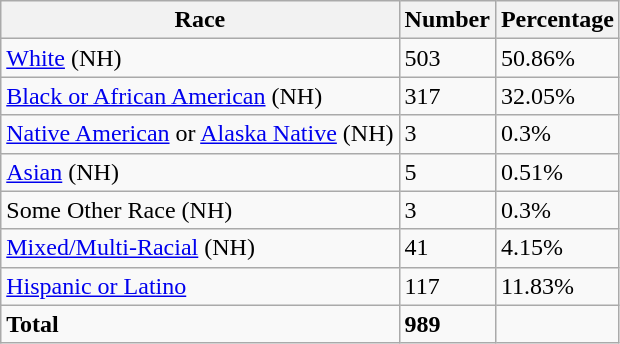<table class="wikitable">
<tr>
<th>Race</th>
<th>Number</th>
<th>Percentage</th>
</tr>
<tr>
<td><a href='#'>White</a> (NH)</td>
<td>503</td>
<td>50.86%</td>
</tr>
<tr>
<td><a href='#'>Black or African American</a> (NH)</td>
<td>317</td>
<td>32.05%</td>
</tr>
<tr>
<td><a href='#'>Native American</a> or <a href='#'>Alaska Native</a> (NH)</td>
<td>3</td>
<td>0.3%</td>
</tr>
<tr>
<td><a href='#'>Asian</a> (NH)</td>
<td>5</td>
<td>0.51%</td>
</tr>
<tr>
<td>Some Other Race (NH)</td>
<td>3</td>
<td>0.3%</td>
</tr>
<tr>
<td><a href='#'>Mixed/Multi-Racial</a> (NH)</td>
<td>41</td>
<td>4.15%</td>
</tr>
<tr>
<td><a href='#'>Hispanic or Latino</a></td>
<td>117</td>
<td>11.83%</td>
</tr>
<tr>
<td><strong>Total</strong></td>
<td><strong>989</strong></td>
<td></td>
</tr>
</table>
